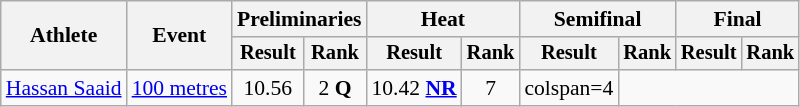<table class="wikitable" style="font-size:90%">
<tr>
<th rowspan="2">Athlete</th>
<th rowspan="2">Event</th>
<th colspan="2">Preliminaries</th>
<th colspan="2">Heat</th>
<th colspan="2">Semifinal</th>
<th colspan="2">Final</th>
</tr>
<tr style="font-size:95%">
<th>Result</th>
<th>Rank</th>
<th>Result</th>
<th>Rank</th>
<th>Result</th>
<th>Rank</th>
<th>Result</th>
<th>Rank</th>
</tr>
<tr style=text-align:center>
<td style=text-align:left><a href='#'>Hassan Saaid</a></td>
<td style=text-align:left><a href='#'>100 metres</a></td>
<td>10.56</td>
<td>2 <strong>Q</strong></td>
<td>10.42 <strong><a href='#'>NR</a></strong></td>
<td>7</td>
<td>colspan=4 </td>
</tr>
</table>
